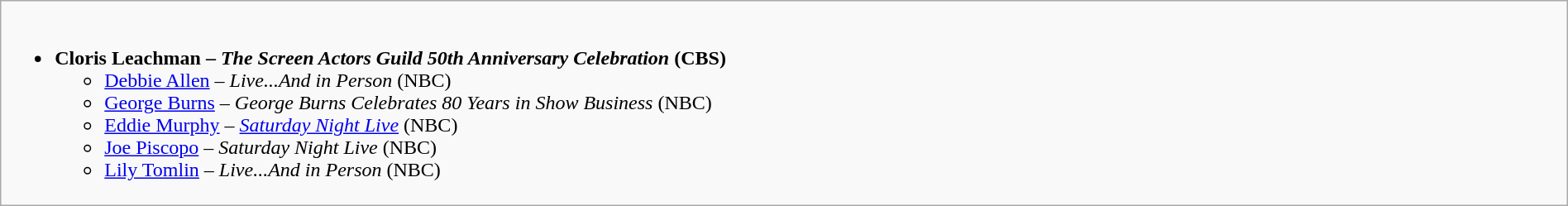<table class=wikitable width="100%">
<tr>
<td style="vertical-align:top;"><br><ul><li><strong>Cloris Leachman – <em>The Screen Actors Guild 50th Anniversary Celebration</em> (CBS)</strong><ul><li><a href='#'>Debbie Allen</a> – <em>Live...And in Person</em> (NBC)</li><li><a href='#'>George Burns</a> – <em>George Burns Celebrates 80 Years in Show Business</em> (NBC)</li><li><a href='#'>Eddie Murphy</a> – <em><a href='#'>Saturday Night Live</a></em> (NBC)</li><li><a href='#'>Joe Piscopo</a> – <em>Saturday Night Live</em> (NBC)</li><li><a href='#'>Lily Tomlin</a> – <em>Live...And in Person</em> (NBC)</li></ul></li></ul></td>
</tr>
</table>
